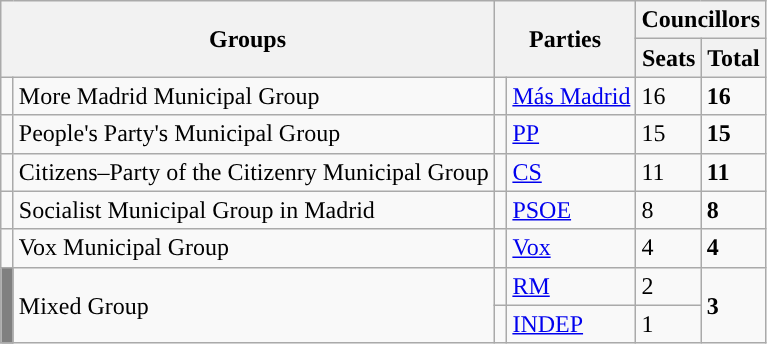<table class="wikitable" style="text-align:left;">
<tr>
<th rowspan="2" colspan="2">Groups</th>
<th rowspan="2" colspan="2">Parties</th>
<th colspan="2">Councillors</th>
</tr>
<tr>
<th>Seats</th>
<th>Total</th>
</tr>
<tr>
<td width="1" style="color:inherit;background:"></td>
<td>More Madrid Municipal Group</td>
<td width="1" style="color:inherit;background:"></td>
<td><a href='#'>Más Madrid</a></td>
<td>16</td>
<td><strong>16</strong></td>
</tr>
<tr>
<td style="color:inherit;background:"></td>
<td>People's Party's Municipal Group</td>
<td style="color:inherit;background:"></td>
<td><a href='#'>PP</a></td>
<td>15</td>
<td><strong>15</strong></td>
</tr>
<tr>
<td style="color:inherit;background:"></td>
<td>Citizens–Party of the Citizenry Municipal Group</td>
<td style="color:inherit;background:"></td>
<td><a href='#'>CS</a></td>
<td>11</td>
<td><strong>11</strong></td>
</tr>
<tr>
<td style="color:inherit;background:"></td>
<td>Socialist Municipal Group in Madrid</td>
<td style="color:inherit;background:"></td>
<td><a href='#'>PSOE</a></td>
<td>8</td>
<td><strong>8</strong></td>
</tr>
<tr>
<td style="color:inherit;background:"></td>
<td>Vox Municipal Group</td>
<td style="color:inherit;background:"></td>
<td><a href='#'>Vox</a></td>
<td>4</td>
<td><strong>4</strong></td>
</tr>
<tr>
<td rowspan="2" bgcolor="grey"></td>
<td rowspan="2">Mixed Group</td>
<td style="color:inherit;background:"></td>
<td><a href='#'>RM</a></td>
<td>2</td>
<td rowspan="2"><strong>3</strong></td>
</tr>
<tr>
<td style="color:inherit;background:"></td>
<td><a href='#'>INDEP</a></td>
<td>1</td>
</tr>
</table>
